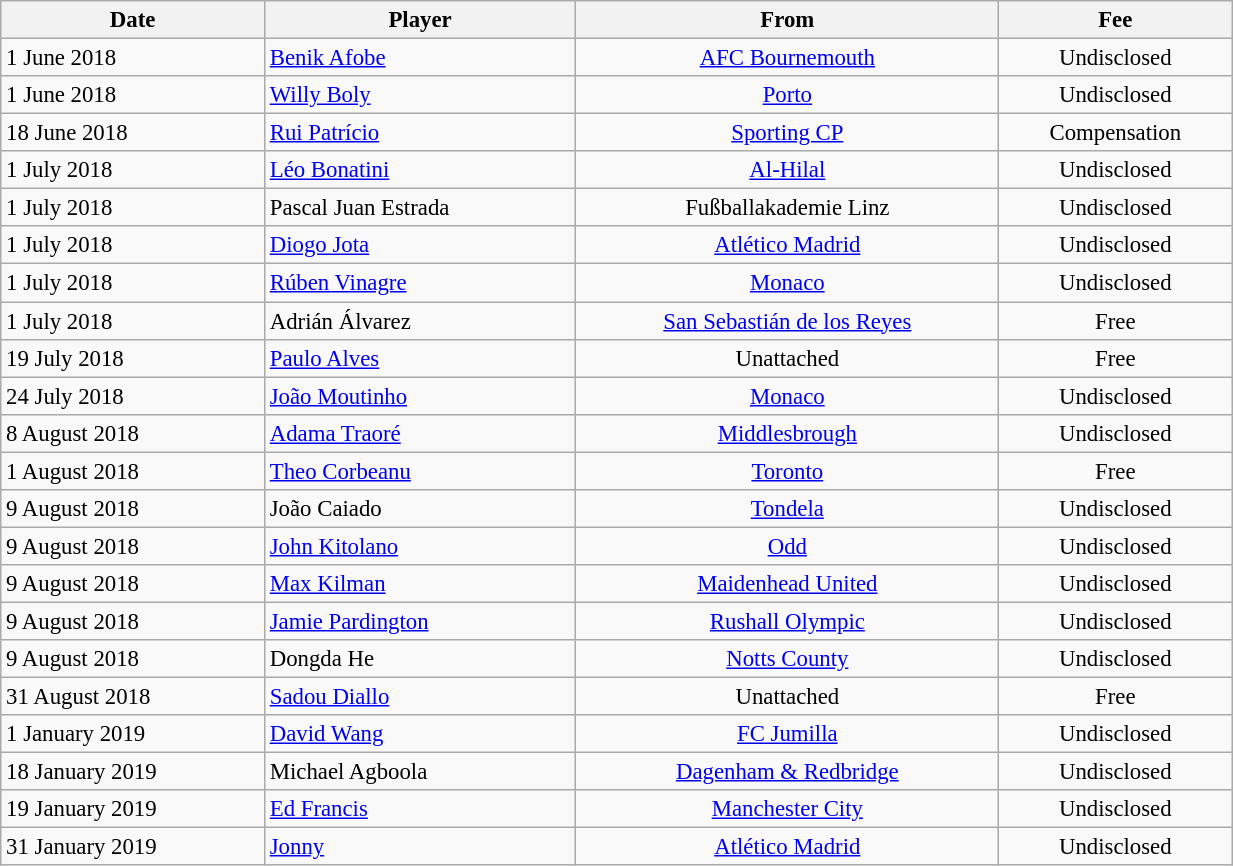<table class="wikitable" style="text-align:center; font-size:95%;width:65%; text-align:left">
<tr>
<th>Date</th>
<th>Player</th>
<th>From</th>
<th>Fee</th>
</tr>
<tr --->
<td>1 June 2018</td>
<td> <a href='#'>Benik Afobe</a></td>
<td align="center"> <a href='#'>AFC Bournemouth</a></td>
<td align="center">Undisclosed</td>
</tr>
<tr>
<td>1 June 2018</td>
<td> <a href='#'>Willy Boly</a></td>
<td align="center"> <a href='#'>Porto</a></td>
<td align="center">Undisclosed</td>
</tr>
<tr>
<td>18 June 2018</td>
<td> <a href='#'>Rui Patrício</a></td>
<td align="center"> <a href='#'>Sporting CP</a></td>
<td align="center">Compensation</td>
</tr>
<tr>
<td>1 July 2018</td>
<td> <a href='#'>Léo Bonatini</a></td>
<td align="center"> <a href='#'>Al-Hilal</a></td>
<td align="center">Undisclosed</td>
</tr>
<tr>
<td>1 July 2018</td>
<td> Pascal Juan Estrada</td>
<td align="center"> Fußballakademie Linz</td>
<td align="center">Undisclosed</td>
</tr>
<tr>
<td>1 July 2018</td>
<td> <a href='#'>Diogo Jota</a></td>
<td align="center"> <a href='#'>Atlético Madrid</a></td>
<td align="center">Undisclosed</td>
</tr>
<tr>
<td>1 July 2018</td>
<td> <a href='#'>Rúben Vinagre</a></td>
<td align="center"> <a href='#'>Monaco</a></td>
<td align="center">Undisclosed</td>
</tr>
<tr>
<td>1 July 2018</td>
<td> Adrián Álvarez</td>
<td align="center"> <a href='#'>San Sebastián de los Reyes</a></td>
<td align="center">Free</td>
</tr>
<tr>
<td>19 July 2018</td>
<td> <a href='#'>Paulo Alves</a></td>
<td align="center">Unattached</td>
<td align="center">Free</td>
</tr>
<tr>
<td>24 July 2018</td>
<td> <a href='#'>João Moutinho</a></td>
<td align="center"> <a href='#'>Monaco</a></td>
<td align="center">Undisclosed</td>
</tr>
<tr>
<td>8 August 2018</td>
<td> <a href='#'>Adama Traoré</a></td>
<td align="center"> <a href='#'>Middlesbrough</a></td>
<td align="center">Undisclosed</td>
</tr>
<tr>
<td>1 August 2018</td>
<td> <a href='#'>Theo Corbeanu</a></td>
<td align="center"> <a href='#'>Toronto</a></td>
<td align="center">Free</td>
</tr>
<tr>
<td>9 August 2018</td>
<td> João Caiado</td>
<td align="center"> <a href='#'>Tondela</a></td>
<td align="center">Undisclosed</td>
</tr>
<tr>
<td>9 August 2018</td>
<td> <a href='#'>John Kitolano</a></td>
<td align="center"> <a href='#'>Odd</a></td>
<td align="center">Undisclosed</td>
</tr>
<tr>
<td>9 August 2018</td>
<td> <a href='#'>Max Kilman</a></td>
<td align="center"> <a href='#'>Maidenhead United</a></td>
<td align="center">Undisclosed</td>
</tr>
<tr>
<td>9 August 2018</td>
<td> <a href='#'>Jamie Pardington</a></td>
<td align="center"> <a href='#'>Rushall Olympic</a></td>
<td align="center">Undisclosed</td>
</tr>
<tr>
<td>9 August 2018</td>
<td> Dongda He</td>
<td align="center"> <a href='#'>Notts County</a></td>
<td align="center">Undisclosed</td>
</tr>
<tr>
<td>31 August 2018</td>
<td> <a href='#'>Sadou Diallo</a></td>
<td align="center">Unattached</td>
<td align="center">Free</td>
</tr>
<tr>
<td>1 January 2019</td>
<td> <a href='#'>David Wang</a></td>
<td align="center"> <a href='#'>FC Jumilla</a></td>
<td align="center">Undisclosed</td>
</tr>
<tr>
<td>18 January 2019</td>
<td> Michael Agboola</td>
<td align="center"> <a href='#'>Dagenham & Redbridge</a></td>
<td align="center">Undisclosed</td>
</tr>
<tr>
<td>19 January 2019</td>
<td> <a href='#'>Ed Francis</a></td>
<td align="center"> <a href='#'>Manchester City</a></td>
<td align="center">Undisclosed</td>
</tr>
<tr>
<td>31 January 2019</td>
<td> <a href='#'>Jonny</a></td>
<td align="center"> <a href='#'>Atlético Madrid</a></td>
<td align="center">Undisclosed</td>
</tr>
</table>
